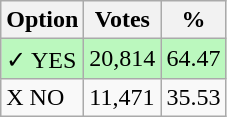<table class="wikitable">
<tr>
<th>Option</th>
<th>Votes</th>
<th>%</th>
</tr>
<tr>
<td style=background:#bbf8be>✓ YES</td>
<td style=background:#bbf8be>20,814</td>
<td style=background:#bbf8be>64.47</td>
</tr>
<tr>
<td>X NO</td>
<td>11,471</td>
<td>35.53</td>
</tr>
</table>
